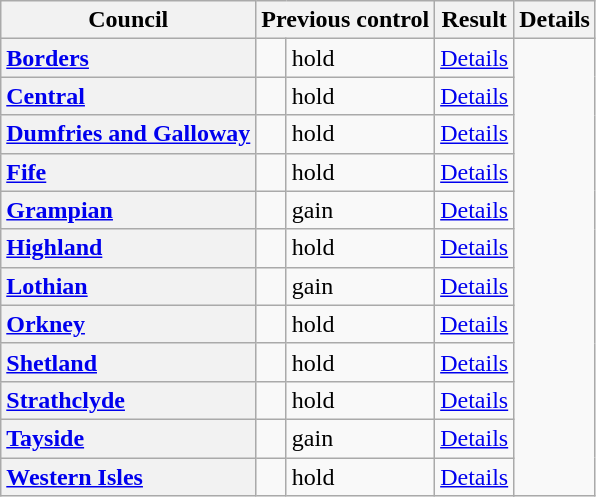<table class="wikitable sortable" border="1">
<tr>
<th scope="col">Council</th>
<th colspan=2>Previous control</th>
<th colspan=2>Result</th>
<th class="unsortable" scope="col">Details</th>
</tr>
<tr>
<th scope="row" style="text-align: left;"><a href='#'>Borders</a></th>
<td></td>
<td> hold</td>
<td><a href='#'>Details</a></td>
</tr>
<tr>
<th scope="row" style="text-align: left;"><a href='#'>Central</a></th>
<td></td>
<td> hold</td>
<td><a href='#'>Details</a></td>
</tr>
<tr>
<th scope="row" style="text-align: left;"><a href='#'>Dumfries and Galloway</a></th>
<td></td>
<td> hold</td>
<td><a href='#'>Details</a></td>
</tr>
<tr>
<th scope="row" style="text-align: left;"><a href='#'>Fife</a></th>
<td></td>
<td> hold</td>
<td><a href='#'>Details</a></td>
</tr>
<tr>
<th scope="row" style="text-align: left;"><a href='#'>Grampian</a></th>
<td></td>
<td> gain</td>
<td><a href='#'>Details</a></td>
</tr>
<tr>
<th scope="row" style="text-align: left;"><a href='#'>Highland</a></th>
<td></td>
<td> hold</td>
<td><a href='#'>Details</a></td>
</tr>
<tr>
<th scope="row" style="text-align: left;"><a href='#'>Lothian</a></th>
<td></td>
<td> gain</td>
<td><a href='#'>Details</a></td>
</tr>
<tr>
<th scope="row" style="text-align: left;"><a href='#'>Orkney</a></th>
<td></td>
<td> hold</td>
<td><a href='#'>Details</a></td>
</tr>
<tr>
<th scope="row" style="text-align: left;"><a href='#'>Shetland</a></th>
<td></td>
<td> hold</td>
<td><a href='#'>Details</a></td>
</tr>
<tr>
<th scope="row" style="text-align: left;"><a href='#'>Strathclyde</a></th>
<td></td>
<td> hold</td>
<td><a href='#'>Details</a></td>
</tr>
<tr>
<th scope="row" style="text-align: left;"><a href='#'>Tayside</a></th>
<td></td>
<td> gain</td>
<td><a href='#'>Details</a></td>
</tr>
<tr>
<th scope="row" style="text-align: left;"><a href='#'>Western Isles</a></th>
<td></td>
<td> hold</td>
<td><a href='#'>Details</a></td>
</tr>
</table>
